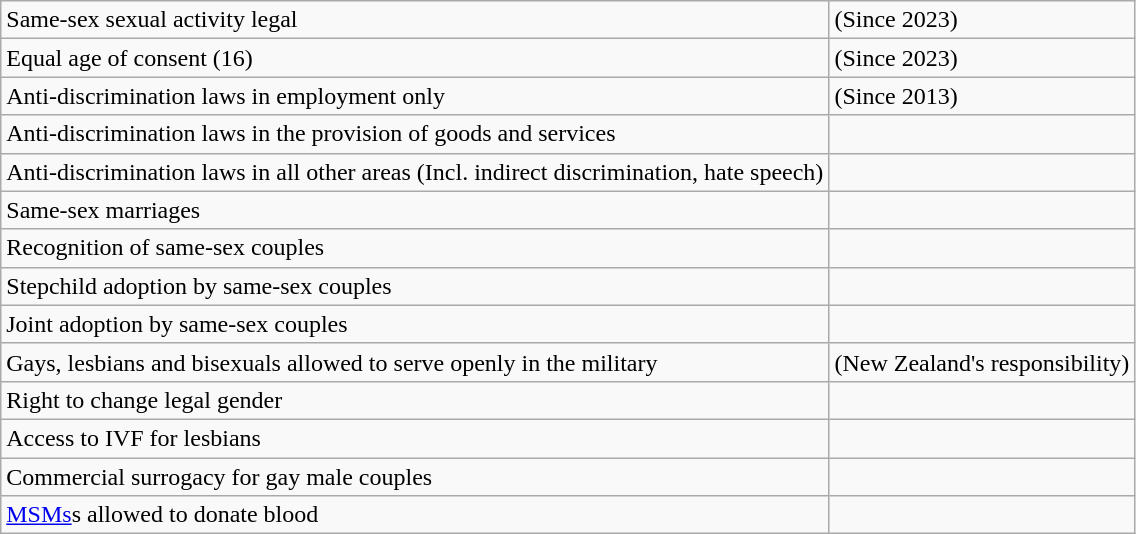<table class="wikitable">
<tr>
<td>Same-sex sexual activity legal</td>
<td> (Since 2023)</td>
</tr>
<tr>
<td>Equal age of consent (16)</td>
<td> (Since 2023)</td>
</tr>
<tr>
<td>Anti-discrimination laws in employment only</td>
<td> (Since 2013)</td>
</tr>
<tr>
<td>Anti-discrimination laws in the provision of goods and services</td>
<td></td>
</tr>
<tr>
<td>Anti-discrimination laws in all other areas (Incl. indirect discrimination, hate speech)</td>
<td></td>
</tr>
<tr>
<td>Same-sex marriages</td>
<td></td>
</tr>
<tr>
<td>Recognition of same-sex couples</td>
<td></td>
</tr>
<tr>
<td>Stepchild adoption by same-sex couples</td>
<td></td>
</tr>
<tr>
<td>Joint adoption by same-sex couples</td>
<td></td>
</tr>
<tr>
<td>Gays, lesbians and bisexuals allowed to serve openly in the military</td>
<td> (New Zealand's responsibility)</td>
</tr>
<tr>
<td>Right to change legal gender</td>
<td></td>
</tr>
<tr>
<td>Access to IVF for lesbians</td>
<td></td>
</tr>
<tr>
<td>Commercial surrogacy for gay male couples</td>
<td></td>
</tr>
<tr>
<td><a href='#'>MSMs</a>s allowed to donate blood</td>
<td></td>
</tr>
</table>
